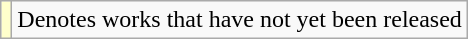<table class="wikitable">
<tr>
<td style="background:#FFFFCC;"></td>
<td>Denotes works that have not yet been released</td>
</tr>
</table>
